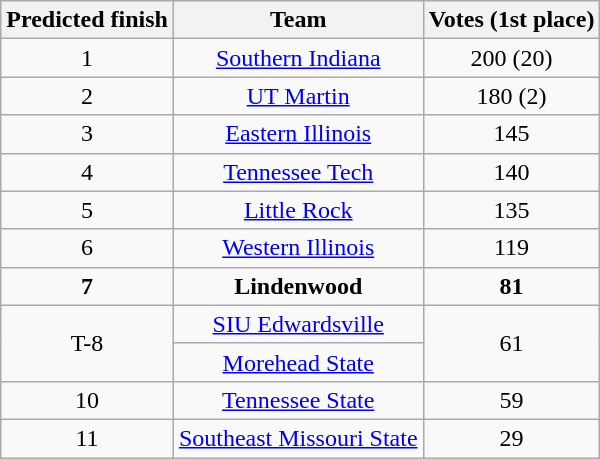<table class="wikitable" border="1">
<tr align=center>
<th style= >Predicted finish</th>
<th style= >Team</th>
<th style= >Votes (1st place)</th>
</tr>
<tr align="center">
<td>1</td>
<td><a href='#'>Southern Indiana</a></td>
<td>200 (20)</td>
</tr>
<tr align="center">
<td>2</td>
<td><a href='#'>UT Martin</a></td>
<td>180 (2)</td>
</tr>
<tr align="center">
<td>3</td>
<td><a href='#'>Eastern Illinois</a></td>
<td>145</td>
</tr>
<tr align="center">
<td>4</td>
<td><a href='#'>Tennessee Tech</a></td>
<td>140</td>
</tr>
<tr align="center">
<td>5</td>
<td><a href='#'>Little Rock</a></td>
<td>135</td>
</tr>
<tr align="center">
<td>6</td>
<td><a href='#'>Western Illinois</a></td>
<td>119</td>
</tr>
<tr align="center">
<td><strong>7</strong></td>
<td><strong>Lindenwood</strong></td>
<td><strong>81</strong></td>
</tr>
<tr align="center">
<td rowspan=2>T-8</td>
<td><a href='#'>SIU Edwardsville</a></td>
<td rowspan=2>61</td>
</tr>
<tr align="center">
<td><a href='#'>Morehead State</a></td>
</tr>
<tr align="center">
<td>10</td>
<td><a href='#'>Tennessee State</a></td>
<td>59</td>
</tr>
<tr align="center">
<td>11</td>
<td><a href='#'>Southeast Missouri State</a></td>
<td>29</td>
</tr>
</table>
